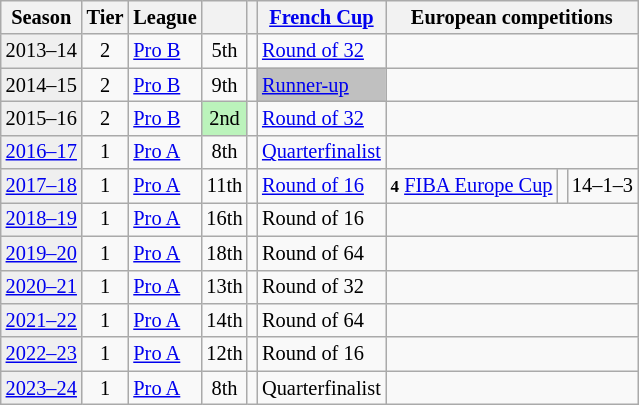<table class="wikitable" style="font-size:85%;">
<tr>
<th>Season</th>
<th>Tier</th>
<th>League</th>
<th></th>
<th></th>
<th><a href='#'>French Cup</a></th>
<th colspan=3>European competitions</th>
</tr>
<tr>
<td style="background:#efefef;">2013–14</td>
<td align="center">2</td>
<td><a href='#'>Pro B</a></td>
<td align="center">5th</td>
<td></td>
<td><a href='#'>Round of 32</a></td>
<td colspan=3></td>
</tr>
<tr>
<td style="background:#efefef;">2014–15</td>
<td align="center">2</td>
<td><a href='#'>Pro B</a></td>
<td align="center">9th</td>
<td></td>
<td bgcolor=silver><a href='#'>Runner-up</a></td>
<td colspan=3></td>
</tr>
<tr>
<td style="background:#efefef;">2015–16</td>
<td align="center">2</td>
<td><a href='#'>Pro B</a></td>
<td style="background:#BBF3BB" align="center">2nd</td>
<td></td>
<td><a href='#'>Round of 32</a></td>
<td colspan=3></td>
</tr>
<tr>
<td style="background:#efefef;"><a href='#'>2016–17</a></td>
<td align="center">1</td>
<td><a href='#'>Pro A</a></td>
<td align="center">8th</td>
<td></td>
<td><a href='#'>Quarterfinalist</a></td>
<td colspan=3></td>
</tr>
<tr>
<td style="background:#efefef;"><a href='#'>2017–18</a></td>
<td align="center">1</td>
<td><a href='#'>Pro A</a></td>
<td align="center">11th</td>
<td></td>
<td><a href='#'>Round of 16</a></td>
<td><small><strong>4</strong></small> <a href='#'>FIBA Europe Cup</a></td>
<td align=center></td>
<td align=center>14–1–3</td>
</tr>
<tr>
<td style="background:#efefef;"><a href='#'>2018–19</a></td>
<td align="center">1</td>
<td><a href='#'>Pro A</a></td>
<td align="center">16th</td>
<td></td>
<td>Round of 16</td>
<td colspan=3></td>
</tr>
<tr>
<td style="background:#efefef;"><a href='#'>2019–20</a></td>
<td align="center">1</td>
<td><a href='#'>Pro A</a></td>
<td align="center">18th</td>
<td></td>
<td>Round of 64</td>
<td colspan=3></td>
</tr>
<tr>
<td style="background:#efefef;"><a href='#'>2020–21</a></td>
<td align="center">1</td>
<td><a href='#'>Pro A</a></td>
<td align="center">13th</td>
<td></td>
<td>Round of 32</td>
<td colspan=3></td>
</tr>
<tr>
<td style="background:#efefef;"><a href='#'>2021–22</a></td>
<td align="center">1</td>
<td><a href='#'>Pro A</a></td>
<td align="center">14th</td>
<td></td>
<td>Round of 64</td>
<td colspan=3></td>
</tr>
<tr>
<td style="background:#efefef;"><a href='#'>2022–23</a></td>
<td align="center">1</td>
<td><a href='#'>Pro A</a></td>
<td align="center">12th</td>
<td></td>
<td>Round of 16</td>
<td colspan=3></td>
</tr>
<tr>
<td style="background:#efefef;"><a href='#'>2023–24</a></td>
<td align="center">1</td>
<td><a href='#'>Pro A</a></td>
<td align="center">8th</td>
<td></td>
<td>Quarterfinalist</td>
<td colspan=3></td>
</tr>
</table>
